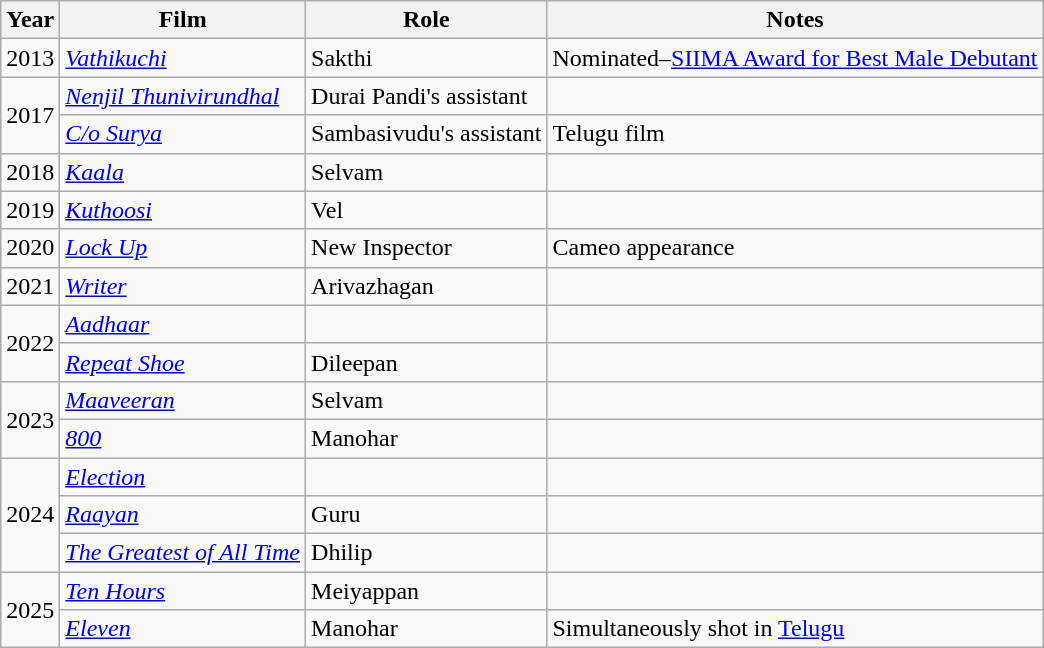<table class="wikitable sortable">
<tr>
<th>Year</th>
<th>Film</th>
<th>Role</th>
<th>Notes</th>
</tr>
<tr>
<td>2013</td>
<td><em><a href='#'>Vathikuchi</a></em></td>
<td>Sakthi</td>
<td>Nominated–<a href='#'>SIIMA Award for Best Male Debutant</a></td>
</tr>
<tr>
<td rowspan="2">2017</td>
<td><em><a href='#'>Nenjil Thunivirundhal</a></em></td>
<td>Durai Pandi's assistant</td>
<td></td>
</tr>
<tr>
<td><em><a href='#'>C/o Surya</a></em></td>
<td>Sambasivudu's assistant</td>
<td>Telugu film</td>
</tr>
<tr>
<td>2018</td>
<td><em><a href='#'>Kaala</a></em></td>
<td>Selvam</td>
<td></td>
</tr>
<tr>
<td>2019</td>
<td><em><a href='#'>Kuthoosi</a></em></td>
<td>Vel</td>
<td></td>
</tr>
<tr>
<td>2020</td>
<td><em><a href='#'>Lock Up</a></em></td>
<td>New Inspector</td>
<td>Cameo appearance</td>
</tr>
<tr>
<td>2021</td>
<td><em><a href='#'>Writer</a></em></td>
<td>Arivazhagan</td>
<td></td>
</tr>
<tr>
<td rowspan="2">2022</td>
<td><em><a href='#'>Aadhaar</a></em></td>
<td></td>
<td></td>
</tr>
<tr>
<td><em><a href='#'>Repeat Shoe</a></em></td>
<td>Dileepan</td>
<td></td>
</tr>
<tr>
<td rowspan="2">2023</td>
<td><em><a href='#'>Maaveeran</a></em></td>
<td>Selvam</td>
<td></td>
</tr>
<tr>
<td><em><a href='#'>800</a></em></td>
<td>Manohar</td>
<td></td>
</tr>
<tr>
<td rowspan="3">2024</td>
<td><em><a href='#'>Election</a></em></td>
<td></td>
<td></td>
</tr>
<tr>
<td><em><a href='#'>Raayan</a></em></td>
<td>Guru</td>
<td></td>
</tr>
<tr>
<td><em><a href='#'>The Greatest of All Time</a></em></td>
<td>Dhilip</td>
<td></td>
</tr>
<tr>
<td rowspan="2">2025</td>
<td><em><a href='#'>Ten Hours</a></em></td>
<td>Meiyappan</td>
<td></td>
</tr>
<tr>
<td><em><a href='#'>Eleven</a></em></td>
<td>Manohar</td>
<td>Simultaneously shot in <a href='#'>Telugu</a></td>
</tr>
</table>
